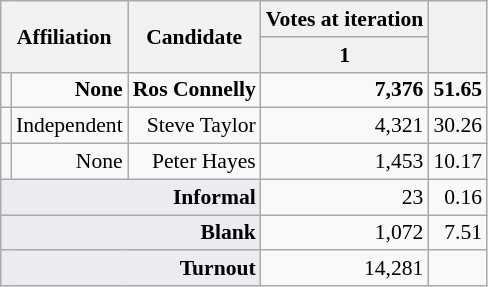<table class="wikitable col1left col2left" style="font-size:90%; text-align:right;">
<tr>
<th rowspan="2" colspan="2">Affiliation</th>
<th rowspan="2">Candidate</th>
<th colspan="1">Votes at iteration</th>
<th rowspan="2"></th>
</tr>
<tr>
<th>1</th>
</tr>
<tr>
<td></td>
<td><strong>None</strong></td>
<td><strong>Ros Connelly</strong></td>
<td><strong>7,376</strong></td>
<td><strong>51.65</strong></td>
</tr>
<tr>
<td></td>
<td>Independent</td>
<td>Steve Taylor</td>
<td>4,321</td>
<td>30.26</td>
</tr>
<tr>
<td></td>
<td>None</td>
<td>Peter Hayes</td>
<td>1,453</td>
<td>10.17</td>
</tr>
<tr>
<td colspan="3" style="text-align:right; background-color:#eaecf0""><strong>Informal</strong></td>
<td colspan="1" style="text-align:right">23</td>
<td>0.16</td>
</tr>
<tr>
<td colspan="3" style="text-align:right; background-color:#eaecf0""><strong>Blank</strong></td>
<td colspan="1" style="text-align:right">1,072</td>
<td>7.51</td>
</tr>
<tr>
<td colspan="3" style="text-align:right; background-color:#eaecf0"><strong>Turnout</strong></td>
<td colspan="1" style="text-align:right">14,281</td>
<td></td>
</tr>
</table>
